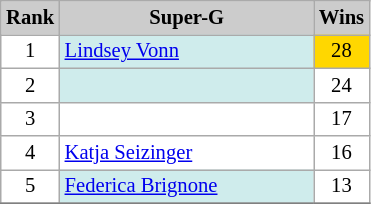<table class="wikitable plainrowheaders" style="background:#fff; font-size:86%; line-height:16px; border:grey solid 1px; border-collapse:collapse">
<tr>
<th style="background-color: #ccc;" width="30">Rank</th>
<th style="background-color: #ccc;" width="160">Super-G</th>
<th style="background:#ccc; width:15%">Wins</th>
</tr>
<tr>
<td align=center>1</td>
<td style="background:#CFECEC"> <a href='#'>Lindsey Vonn</a></td>
<td style="background-color: gold" align=center>28</td>
</tr>
<tr>
<td align=center>2</td>
<td style="background:#CFECEC"></td>
<td align=center>24</td>
</tr>
<tr>
<td align=center>3</td>
<td></td>
<td align=center>17</td>
</tr>
<tr>
<td align=center>4</td>
<td> <a href='#'>Katja Seizinger</a></td>
<td align=center>16</td>
</tr>
<tr>
<td align=center>5</td>
<td style="background:#CFECEC"> <a href='#'>Federica Brignone</a></td>
<td align=center>13</td>
</tr>
<tr>
</tr>
</table>
